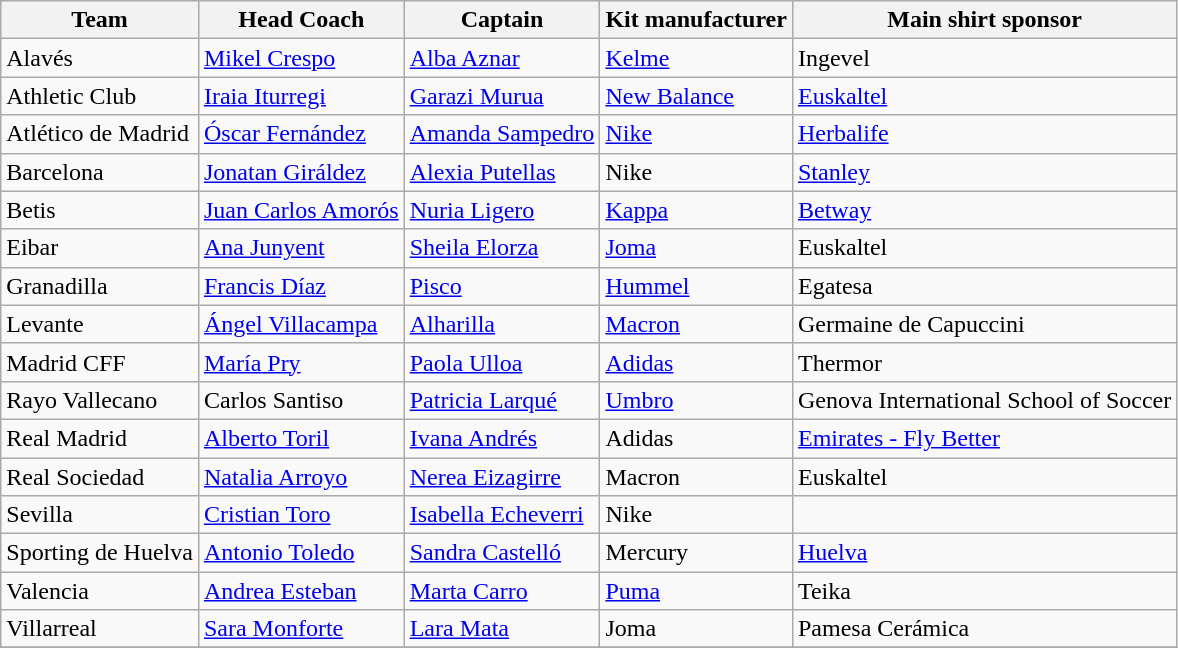<table class="wikitable sortable" style="text-align: left;">
<tr>
<th>Team</th>
<th>Head Coach</th>
<th>Captain</th>
<th>Kit manufacturer</th>
<th>Main shirt sponsor</th>
</tr>
<tr>
<td>Alavés</td>
<td><a href='#'>Mikel Crespo</a></td>
<td> <a href='#'>Alba Aznar</a></td>
<td><a href='#'>Kelme</a></td>
<td>Ingevel</td>
</tr>
<tr>
<td>Athletic Club</td>
<td><a href='#'>Iraia Iturregi</a></td>
<td> <a href='#'>Garazi Murua</a></td>
<td><a href='#'>New Balance</a></td>
<td><a href='#'>Euskaltel</a></td>
</tr>
<tr>
<td>Atlético de Madrid</td>
<td><a href='#'>Óscar Fernández</a></td>
<td> <a href='#'>Amanda Sampedro</a></td>
<td><a href='#'>Nike</a></td>
<td><a href='#'>Herbalife</a></td>
</tr>
<tr>
<td>Barcelona</td>
<td><a href='#'>Jonatan Giráldez</a></td>
<td> <a href='#'>Alexia Putellas</a></td>
<td>Nike</td>
<td><a href='#'>Stanley</a></td>
</tr>
<tr>
<td>Betis</td>
<td><a href='#'>Juan Carlos Amorós</a></td>
<td> <a href='#'>Nuria Ligero</a></td>
<td><a href='#'>Kappa</a></td>
<td><a href='#'>Betway</a></td>
</tr>
<tr>
<td>Eibar</td>
<td><a href='#'>Ana Junyent</a></td>
<td> <a href='#'>Sheila Elorza</a></td>
<td><a href='#'>Joma</a></td>
<td>Euskaltel</td>
</tr>
<tr>
<td>Granadilla</td>
<td><a href='#'>Francis Díaz</a></td>
<td> <a href='#'>Pisco</a></td>
<td><a href='#'>Hummel</a></td>
<td>Egatesa</td>
</tr>
<tr>
<td>Levante</td>
<td><a href='#'>Ángel Villacampa</a></td>
<td> <a href='#'>Alharilla</a></td>
<td><a href='#'>Macron</a></td>
<td>Germaine de Capuccini</td>
</tr>
<tr>
<td>Madrid CFF</td>
<td><a href='#'>María Pry</a></td>
<td> <a href='#'>Paola Ulloa</a></td>
<td><a href='#'>Adidas</a></td>
<td>Thermor</td>
</tr>
<tr>
<td>Rayo Vallecano</td>
<td>Carlos Santiso</td>
<td> <a href='#'>Patricia Larqué</a></td>
<td><a href='#'>Umbro</a></td>
<td>Genova International School of Soccer</td>
</tr>
<tr>
<td>Real Madrid</td>
<td><a href='#'>Alberto Toril</a></td>
<td> <a href='#'>Ivana Andrés</a></td>
<td>Adidas</td>
<td><a href='#'>Emirates - Fly Better</a></td>
</tr>
<tr>
<td>Real Sociedad</td>
<td><a href='#'>Natalia Arroyo</a></td>
<td> <a href='#'>Nerea Eizagirre</a></td>
<td>Macron</td>
<td>Euskaltel</td>
</tr>
<tr>
<td>Sevilla</td>
<td><a href='#'>Cristian Toro</a></td>
<td> <a href='#'>Isabella Echeverri</a></td>
<td>Nike</td>
<td></td>
</tr>
<tr>
<td>Sporting de Huelva</td>
<td><a href='#'>Antonio Toledo</a></td>
<td> <a href='#'>Sandra Castelló</a></td>
<td>Mercury</td>
<td><a href='#'>Huelva</a></td>
</tr>
<tr>
<td>Valencia</td>
<td><a href='#'>Andrea Esteban</a></td>
<td> <a href='#'>Marta Carro</a></td>
<td><a href='#'>Puma</a></td>
<td>Teika</td>
</tr>
<tr>
<td>Villarreal</td>
<td><a href='#'>Sara Monforte</a></td>
<td> <a href='#'>Lara Mata</a></td>
<td>Joma</td>
<td>Pamesa Cerámica</td>
</tr>
<tr>
</tr>
</table>
